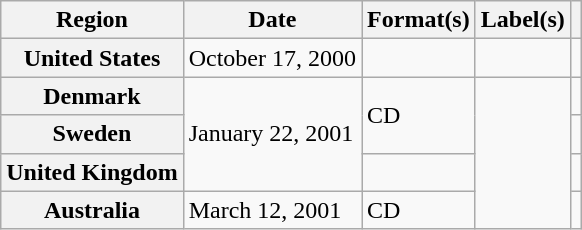<table class="wikitable plainrowheaders">
<tr>
<th scope="col">Region</th>
<th scope="col">Date</th>
<th scope="col">Format(s)</th>
<th scope="col">Label(s)</th>
<th scope="col"></th>
</tr>
<tr>
<th scope="row">United States</th>
<td>October 17, 2000</td>
<td></td>
<td></td>
<td></td>
</tr>
<tr>
<th scope="row">Denmark</th>
<td rowspan="3">January 22, 2001</td>
<td rowspan="2">CD</td>
<td rowspan="4"></td>
<td></td>
</tr>
<tr>
<th scope="row">Sweden</th>
<td></td>
</tr>
<tr>
<th scope="row">United Kingdom</th>
<td></td>
<td></td>
</tr>
<tr>
<th scope="row">Australia</th>
<td>March 12, 2001</td>
<td>CD</td>
<td></td>
</tr>
</table>
